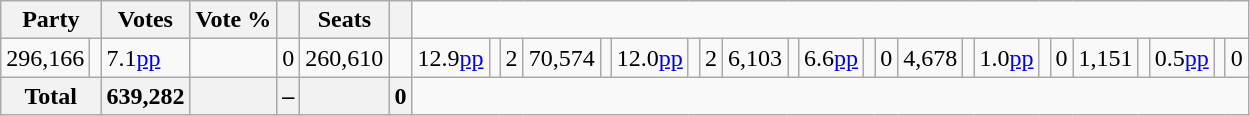<table class=wikitable style="text-align:right;">
<tr>
<th colspan=2>Party</th>
<th>Votes</th>
<th>Vote %</th>
<th></th>
<th>Seats</th>
<th></th>
</tr>
<tr>
<td>296,166</td>
<td style="text-align:center;"></td>
<td style="text-align:left;"> 7.1<a href='#'>pp</a></td>
<td style="text-align:center;"></td>
<td style="text-align:left;"> 0<br></td>
<td>260,610</td>
<td style="text-align:center;"></td>
<td style="text-align:left;"> 12.9<a href='#'>pp</a></td>
<td style="text-align:center;"></td>
<td style="text-align:left;"> 2<br></td>
<td>70,574</td>
<td style="text-align:center;"></td>
<td style="text-align:left;"> 12.0<a href='#'>pp</a></td>
<td style="text-align:center;"></td>
<td style="text-align:left;"> 2<br></td>
<td>6,103</td>
<td style="text-align:center;"></td>
<td style="text-align:left;"> 6.6<a href='#'>pp</a></td>
<td style="text-align:center;"></td>
<td style="text-align:left;"> 0<br></td>
<td>4,678</td>
<td style="text-align:center;"></td>
<td style="text-align:left;"> 1.0<a href='#'>pp</a></td>
<td style="text-align:center;"></td>
<td style="text-align:left;"> 0<br></td>
<td>1,151</td>
<td style="text-align:center;"></td>
<td style="text-align:left;"> 0.5<a href='#'>pp</a></td>
<td style="text-align:center;"></td>
<td style="text-align:left;"> 0</td>
</tr>
<tr>
<th colspan="2">Total</th>
<th>639,282</th>
<th></th>
<th>–</th>
<th></th>
<th style="text-align:left;"> 0</th>
</tr>
</table>
